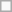<table class=wikitable>
<tr>
<td> </td>
</tr>
</table>
